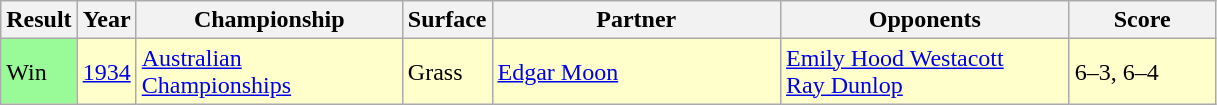<table class="sortable wikitable">
<tr>
<th>Result</th>
<th>Year</th>
<th style="width:170px">Championship</th>
<th style="width:50px">Surface</th>
<th style="width:185px">Partner</th>
<th style="width:185px">Opponents</th>
<th style="width:90px" class="unsortable">Score</th>
</tr>
<tr style="background:#ffc;">
<td style="background:#98fb98;">Win</td>
<td><a href='#'>1934</a></td>
<td><a href='#'>Australian Championships</a></td>
<td>Grass</td>
<td> <a href='#'>Edgar Moon</a></td>
<td> <a href='#'>Emily Hood Westacott</a> <br>  <a href='#'>Ray Dunlop</a></td>
<td>6–3, 6–4</td>
</tr>
</table>
